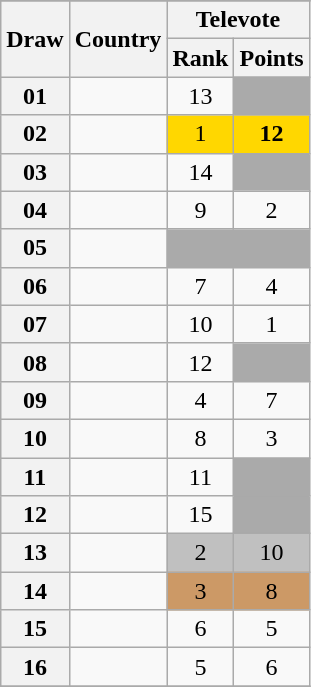<table class="sortable wikitable collapsible plainrowheaders" style="text-align:center;">
<tr>
</tr>
<tr>
<th scope="col" rowspan="2">Draw</th>
<th scope="col" rowspan="2">Country</th>
<th scope="col" colspan="2">Televote</th>
</tr>
<tr>
<th scope="col">Rank</th>
<th scope="col">Points</th>
</tr>
<tr>
<th scope="row" style="text-align:center;">01</th>
<td style="text-align:left;"></td>
<td>13</td>
<td style="background:#AAAAAA;"></td>
</tr>
<tr>
<th scope="row" style="text-align:center;">02</th>
<td style="text-align:left;"></td>
<td style="background:gold;">1</td>
<td style="background:gold;"><strong>12</strong></td>
</tr>
<tr>
<th scope="row" style="text-align:center;">03</th>
<td style="text-align:left;"></td>
<td>14</td>
<td style="background:#AAAAAA;"></td>
</tr>
<tr>
<th scope="row" style="text-align:center;">04</th>
<td style="text-align:left;"></td>
<td>9</td>
<td>2</td>
</tr>
<tr class=sortbottom>
<th scope="row" style="text-align:center;">05</th>
<td style="text-align:left;"></td>
<td style="background:#AAAAAA;"></td>
<td style="background:#AAAAAA;"></td>
</tr>
<tr>
<th scope="row" style="text-align:center;">06</th>
<td style="text-align:left;"></td>
<td>7</td>
<td>4</td>
</tr>
<tr>
<th scope="row" style="text-align:center;">07</th>
<td style="text-align:left;"></td>
<td>10</td>
<td>1</td>
</tr>
<tr>
<th scope="row" style="text-align:center;">08</th>
<td style="text-align:left;"></td>
<td>12</td>
<td style="background:#AAAAAA;"></td>
</tr>
<tr>
<th scope="row" style="text-align:center;">09</th>
<td style="text-align:left;"></td>
<td>4</td>
<td>7</td>
</tr>
<tr>
<th scope="row" style="text-align:center;">10</th>
<td style="text-align:left;"></td>
<td>8</td>
<td>3</td>
</tr>
<tr>
<th scope="row" style="text-align:center;">11</th>
<td style="text-align:left;"></td>
<td>11</td>
<td style="background:#AAAAAA;"></td>
</tr>
<tr>
<th scope="row" style="text-align:center;">12</th>
<td style="text-align:left;"></td>
<td>15</td>
<td style="background:#AAAAAA;"></td>
</tr>
<tr>
<th scope="row" style="text-align:center;">13</th>
<td style="text-align:left;"></td>
<td style="background:silver;">2</td>
<td style="background:silver;">10</td>
</tr>
<tr>
<th scope="row" style="text-align:center;">14</th>
<td style="text-align:left;"></td>
<td style="background:#CC9966;">3</td>
<td style="background:#CC9966;">8</td>
</tr>
<tr>
<th scope="row" style="text-align:center;">15</th>
<td style="text-align:left;"></td>
<td>6</td>
<td>5</td>
</tr>
<tr>
<th scope="row" style="text-align:center;">16</th>
<td style="text-align:left;"></td>
<td>5</td>
<td>6</td>
</tr>
<tr>
</tr>
</table>
